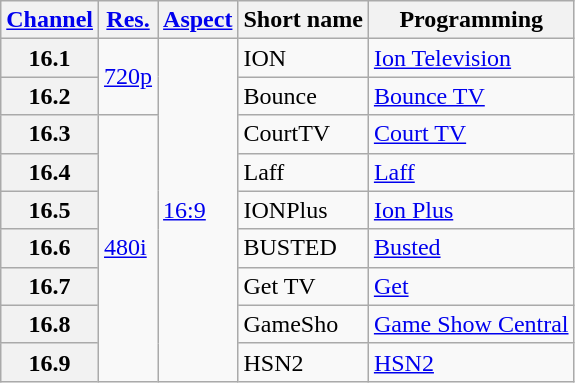<table class="wikitable">
<tr>
<th scope="col"><a href='#'>Channel</a></th>
<th scope="col"><a href='#'>Res.</a></th>
<th scope="col"><a href='#'>Aspect</a></th>
<th scope="col">Short name</th>
<th scope="col">Programming</th>
</tr>
<tr>
<th scope="row">16.1</th>
<td rowspan="2"><a href='#'>720p</a></td>
<td rowspan="9"><a href='#'>16:9</a></td>
<td>ION</td>
<td><a href='#'>Ion Television</a></td>
</tr>
<tr>
<th scope="row">16.2</th>
<td>Bounce</td>
<td><a href='#'>Bounce TV</a></td>
</tr>
<tr>
<th scope="row">16.3</th>
<td rowspan="7"><a href='#'>480i</a></td>
<td>CourtTV</td>
<td><a href='#'>Court TV</a></td>
</tr>
<tr>
<th scope="row">16.4</th>
<td>Laff</td>
<td><a href='#'>Laff</a></td>
</tr>
<tr>
<th scope="row">16.5</th>
<td>IONPlus</td>
<td><a href='#'>Ion Plus</a></td>
</tr>
<tr>
<th scope="row">16.6</th>
<td>BUSTED</td>
<td><a href='#'>Busted</a></td>
</tr>
<tr>
<th scope="row">16.7</th>
<td>Get TV</td>
<td><a href='#'>Get</a></td>
</tr>
<tr>
<th scope="row">16.8</th>
<td>GameSho</td>
<td><a href='#'>Game Show Central</a></td>
</tr>
<tr>
<th scope="row">16.9</th>
<td>HSN2</td>
<td><a href='#'>HSN2</a></td>
</tr>
</table>
